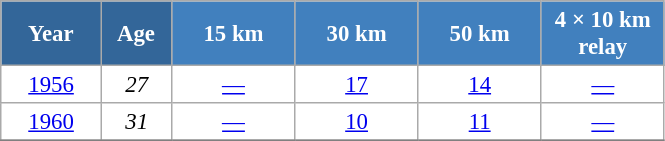<table class="wikitable" style="font-size:95%; text-align:center; border:grey solid 1px; border-collapse:collapse; background:#ffffff;">
<tr>
<th style="background-color:#369; color:white; width:60px;"> Year </th>
<th style="background-color:#369; color:white; width:40px;"> Age </th>
<th style="background-color:#4180be; color:white; width:75px;"> 15 km </th>
<th style="background-color:#4180be; color:white; width:75px;"> 30 km </th>
<th style="background-color:#4180be; color:white; width:75px;"> 50 km </th>
<th style="background-color:#4180be; color:white; width:75px;"> 4 × 10 km <br> relay </th>
</tr>
<tr>
<td><a href='#'>1956</a></td>
<td><em>27</em></td>
<td><a href='#'>—</a></td>
<td><a href='#'>17</a></td>
<td><a href='#'>14</a></td>
<td><a href='#'>—</a></td>
</tr>
<tr>
<td><a href='#'>1960</a></td>
<td><em>31</em></td>
<td><a href='#'>—</a></td>
<td><a href='#'>10</a></td>
<td><a href='#'>11</a></td>
<td><a href='#'>—</a></td>
</tr>
<tr>
</tr>
</table>
